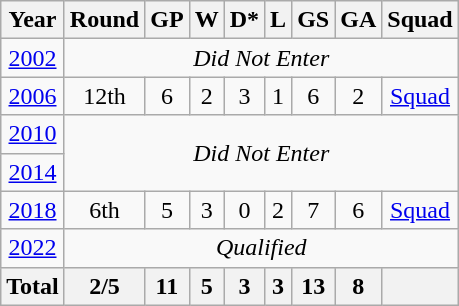<table class="wikitable" style="text-align: center;">
<tr>
<th>Year</th>
<th>Round</th>
<th>GP</th>
<th>W</th>
<th>D*</th>
<th>L</th>
<th>GS</th>
<th>GA</th>
<th>Squad</th>
</tr>
<tr>
<td> <a href='#'>2002</a></td>
<td colspan=8><em>Did Not Enter</em></td>
</tr>
<tr>
<td> <a href='#'>2006</a></td>
<td>12th</td>
<td>6</td>
<td>2</td>
<td>3</td>
<td>1</td>
<td>6</td>
<td>2</td>
<td><a href='#'>Squad</a></td>
</tr>
<tr>
<td> <a href='#'>2010</a></td>
<td colspan=8 rowspan=2><em>Did Not Enter</em></td>
</tr>
<tr>
<td> <a href='#'>2014</a></td>
</tr>
<tr>
<td> <a href='#'>2018</a></td>
<td>6th</td>
<td>5</td>
<td>3</td>
<td>0</td>
<td>2</td>
<td>7</td>
<td>6</td>
<td><a href='#'>Squad</a></td>
</tr>
<tr>
<td> <a href='#'>2022</a></td>
<td colspan=8><em>Qualified</em></td>
</tr>
<tr>
<th>Total</th>
<th>2/5</th>
<th>11</th>
<th>5</th>
<th>3</th>
<th>3</th>
<th>13</th>
<th>8</th>
<th></th>
</tr>
</table>
